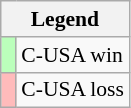<table class="wikitable" style="font-size:90%">
<tr>
<th colspan="2">Legend</th>
</tr>
<tr>
<td style="background:#bfb;"> </td>
<td>C-USA win</td>
</tr>
<tr>
<td style="background:#fbb;"> </td>
<td>C-USA loss</td>
</tr>
</table>
